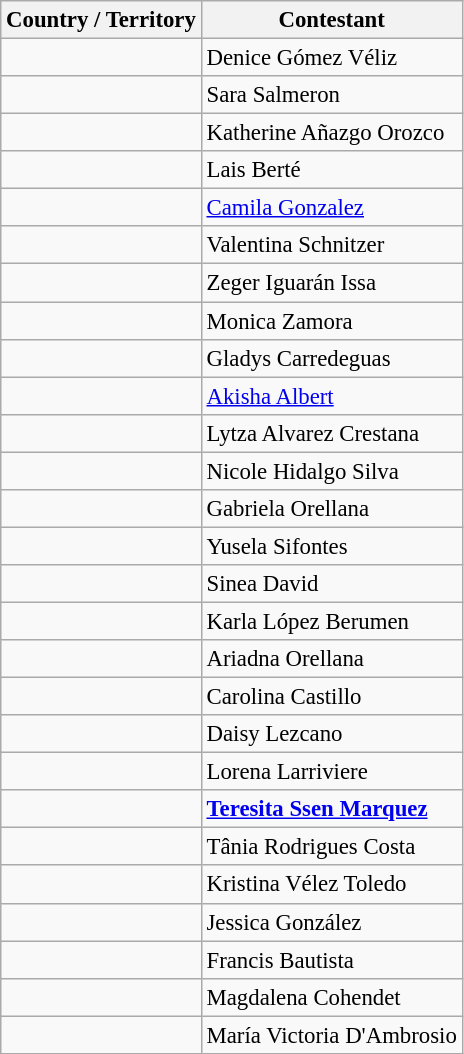<table class="wikitable sortable" style="font-size: 95%;">
<tr>
<th>Country / Territory</th>
<th>Contestant</th>
</tr>
<tr>
<td><strong></strong></td>
<td>Denice Gómez Véliz</td>
</tr>
<tr>
<td><strong></strong></td>
<td>Sara Salmeron</td>
</tr>
<tr>
<td><strong></strong></td>
<td>Katherine Añazgo Orozco</td>
</tr>
<tr>
<td><strong></strong></td>
<td>Lais Berté</td>
</tr>
<tr>
<td><strong></strong></td>
<td><a href='#'>Camila Gonzalez</a></td>
</tr>
<tr>
<td><strong></strong></td>
<td>Valentina Schnitzer</td>
</tr>
<tr>
<td><strong></strong></td>
<td>Zeger Iguarán Issa</td>
</tr>
<tr>
<td><strong></strong></td>
<td>Monica Zamora</td>
</tr>
<tr>
<td><strong></strong></td>
<td>Gladys Carredeguas</td>
</tr>
<tr>
<td><strong></strong></td>
<td><a href='#'>Akisha Albert</a></td>
</tr>
<tr>
<td><strong></strong></td>
<td>Lytza Alvarez Crestana</td>
</tr>
<tr>
<td><strong></strong></td>
<td>Nicole Hidalgo Silva</td>
</tr>
<tr>
<td><strong></strong></td>
<td>Gabriela Orellana</td>
</tr>
<tr>
<td><strong></strong></td>
<td>Yusela Sifontes</td>
</tr>
<tr>
<td><strong></strong></td>
<td>Sinea David</td>
</tr>
<tr>
<td><strong></strong></td>
<td>Karla López Berumen</td>
</tr>
<tr>
<td><strong></strong></td>
<td>Ariadna Orellana</td>
</tr>
<tr>
<td><strong></strong></td>
<td>Carolina Castillo</td>
</tr>
<tr>
<td><strong></strong></td>
<td>Daisy Lezcano</td>
</tr>
<tr>
<td><strong></strong></td>
<td>Lorena Larriviere</td>
</tr>
<tr>
<td><strong></strong></td>
<td><strong><a href='#'>Teresita Ssen Marquez</a></strong></td>
</tr>
<tr>
<td><strong></strong></td>
<td>Tânia Rodrigues Costa</td>
</tr>
<tr>
<td><strong></strong></td>
<td>Kristina Vélez Toledo</td>
</tr>
<tr>
<td><strong></strong></td>
<td>Jessica González</td>
</tr>
<tr>
<td><strong></strong></td>
<td>Francis Bautista</td>
</tr>
<tr>
<td><strong></strong></td>
<td>Magdalena Cohendet</td>
</tr>
<tr>
<td><strong></strong></td>
<td>María Victoria D'Ambrosio</td>
</tr>
</table>
